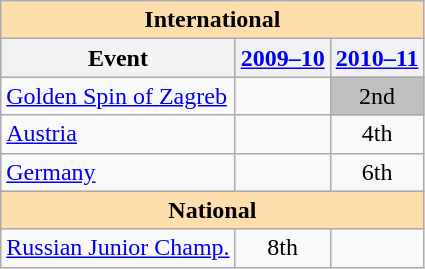<table class="wikitable" style="text-align:center">
<tr>
<th style="background-color: #ffdead; " colspan=3 align=center>International</th>
</tr>
<tr>
<th>Event</th>
<th><a href='#'>2009–10</a></th>
<th><a href='#'>2010–11</a></th>
</tr>
<tr>
<td align=left><a href='#'>Golden Spin of Zagreb</a></td>
<td></td>
<td bgcolor=silver>2nd</td>
</tr>
<tr>
<td align=left> <a href='#'>Austria</a></td>
<td></td>
<td>4th</td>
</tr>
<tr>
<td align=left> <a href='#'>Germany</a></td>
<td></td>
<td>6th</td>
</tr>
<tr>
<th style="background-color: #ffdead; " colspan=3 align=center>National</th>
</tr>
<tr>
<td align=left><a href='#'>Russian Junior Champ.</a></td>
<td>8th</td>
<td></td>
</tr>
</table>
